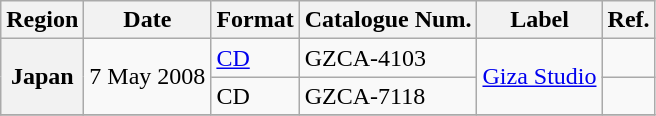<table class="wikitable sortable plainrowheaders">
<tr>
<th scope="col">Region</th>
<th scope="col">Date</th>
<th scope="col">Format</th>
<th scope="col">Catalogue Num.</th>
<th scope="col">Label</th>
<th scope="col">Ref.</th>
</tr>
<tr>
<th scope="row" rowspan="2">Japan</th>
<td rowspan="2">7 May 2008</td>
<td><a href='#'>CD</a> </td>
<td>GZCA-4103</td>
<td rowspan="2"><a href='#'>Giza Studio</a></td>
<td></td>
</tr>
<tr>
<td>CD </td>
<td>GZCA-7118</td>
<td></td>
</tr>
<tr>
</tr>
</table>
